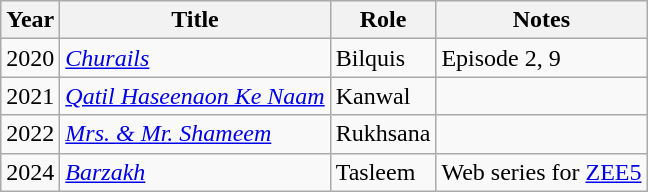<table class="wikitable">
<tr>
<th>Year</th>
<th>Title</th>
<th>Role</th>
<th>Notes</th>
</tr>
<tr>
<td>2020</td>
<td><em><a href='#'>Churails</a></em></td>
<td>Bilquis</td>
<td>Episode 2, 9</td>
</tr>
<tr>
<td>2021</td>
<td><em><a href='#'>Qatil Haseenaon Ke Naam</a></em></td>
<td>Kanwal</td>
<td></td>
</tr>
<tr>
<td>2022</td>
<td><em><a href='#'>Mrs. & Mr. Shameem</a></em></td>
<td>Rukhsana</td>
<td></td>
</tr>
<tr>
<td>2024</td>
<td><em><a href='#'>Barzakh</a></em></td>
<td>Tasleem</td>
<td>Web series for <a href='#'>ZEE5</a></td>
</tr>
</table>
